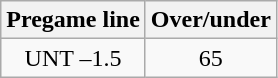<table class="wikitable">
<tr align="center">
<th style=>Pregame line</th>
<th style=>Over/under</th>
</tr>
<tr align="center">
<td>UNT –1.5</td>
<td>65</td>
</tr>
</table>
